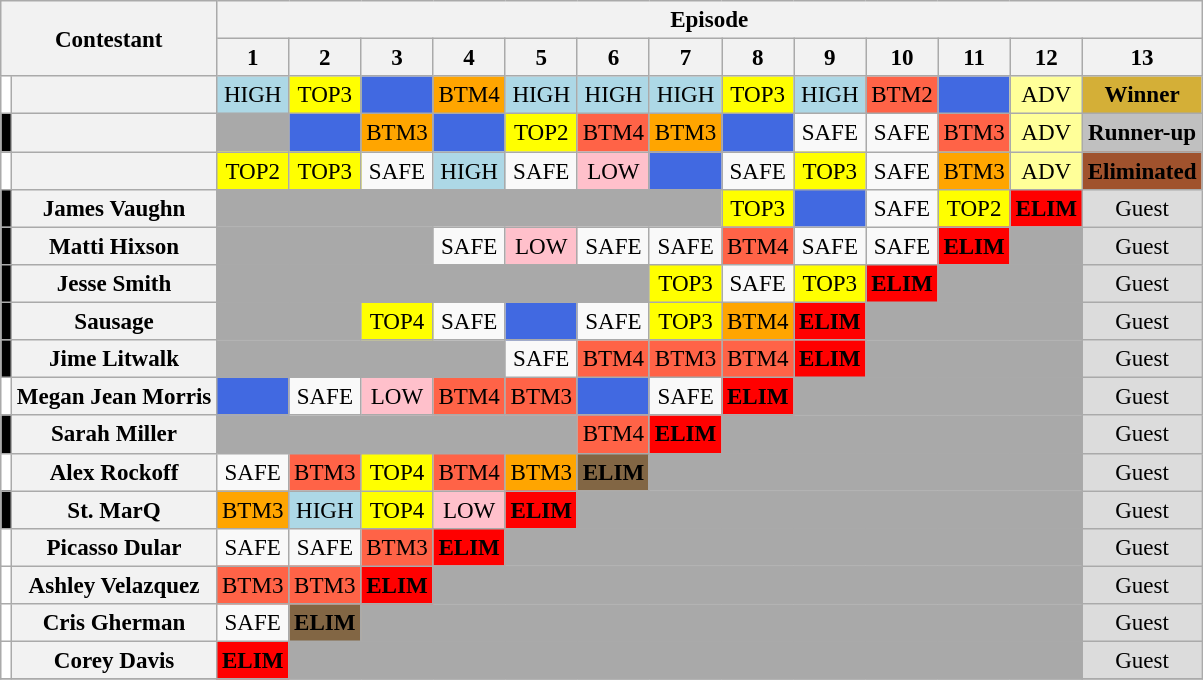<table class="wikitable" style="text-align:center;font-size:96%">
<tr>
<th rowspan=2 colspan=2>Contestant</th>
<th colspan=13>Episode</th>
</tr>
<tr>
<th>1</th>
<th>2</th>
<th>3</th>
<th>4</th>
<th>5</th>
<th>6</th>
<th>7</th>
<th>8</th>
<th>9</th>
<th>10</th>
<th>11</th>
<th>12</th>
<th>13</th>
</tr>
<tr>
<td style="background:white"></td>
<th></th>
<td style="background:lightblue;">HIGH</td>
<td style="background:yellow ;">TOP3</td>
<td style="background:royalblue;"><strong></strong></td>
<td style="background:orange;">BTM4</td>
<td style="background:lightblue;">HIGH</td>
<td style="background:lightblue;">HIGH</td>
<td style="background:lightblue;">HIGH</td>
<td style="background:yellow ;">TOP3</td>
<td style="background:lightblue;">HIGH</td>
<td style="background:tomato;">BTM2</td>
<td style="background:royalblue;"><strong></strong></td>
<td style="background:#FFFF99;">ADV</td>
<td style="background: #D4AF37" nowrap><strong>Winner</strong></td>
</tr>
<tr>
<td style="background:black"></td>
<th></th>
<td bgcolor="darkgray" colspan="1"></td>
<td style="background:royalblue;"><strong></strong></td>
<td style="background:orange;">BTM3</td>
<td style="background:royalblue;"><strong></strong></td>
<td style="background:yellow ;">TOP2</td>
<td style="background:tomato;">BTM4</td>
<td style="background:orange;">BTM3</td>
<td style="background:royalblue;"><strong></strong></td>
<td>SAFE</td>
<td>SAFE</td>
<td style="background:tomato;">BTM3</td>
<td style="background:#FFFF99;">ADV</td>
<td style="background:silver" nowrap><strong>Runner-up</strong></td>
</tr>
<tr>
<td style="background:white"></td>
<th></th>
<td style="background:yellow ;">TOP2</td>
<td style="background:yellow ;">TOP3</td>
<td>SAFE</td>
<td style="background:lightblue;">HIGH</td>
<td>SAFE</td>
<td style="background:pink;">LOW</td>
<td style="background:royalblue;"><strong></strong></td>
<td>SAFE</td>
<td style="background:yellow ;">TOP3</td>
<td>SAFE</td>
<td style="background:orange;">BTM3</td>
<td style="background:#FFFF99;">ADV</td>
<td style="background:sienna;"><strong>Eliminated</strong></td>
</tr>
<tr>
<td style="background:black"></td>
<th>James Vaughn</th>
<td bgcolor="darkgray" colspan="7"></td>
<td style="background:yellow ;">TOP3</td>
<td style="background:royalblue;"><strong></strong></td>
<td>SAFE</td>
<td style="background:yellow ;">TOP2</td>
<td style="background:red;"><strong>ELIM</strong></td>
<td bgcolor="gainsboro">Guest</td>
</tr>
<tr>
<td style="background:black"></td>
<th>Matti Hixson</th>
<td bgcolor="darkgray" colspan="3"></td>
<td>SAFE</td>
<td style="background:pink;">LOW</td>
<td>SAFE</td>
<td>SAFE</td>
<td style="background:tomato;">BTM4</td>
<td>SAFE</td>
<td>SAFE</td>
<td style="background:red;"><strong>ELIM</strong></td>
<td bgcolor="darkgray" colspan="1"></td>
<td bgcolor="gainsboro">Guest</td>
</tr>
<tr>
<td style="background:black"></td>
<th>Jesse Smith</th>
<td bgcolor="darkgray" colspan="6"></td>
<td style="background:yellow ;">TOP3</td>
<td>SAFE</td>
<td style="background:yellow ;">TOP3</td>
<td style="background:red;"><strong>ELIM</strong></td>
<td bgcolor="darkgray" colspan="2"></td>
<td bgcolor="gainsboro">Guest</td>
</tr>
<tr>
<td style="background:black"></td>
<th>Sausage</th>
<td bgcolor="darkgray" colspan="2"></td>
<td style="background:yellow ;">TOP4</td>
<td>SAFE</td>
<td style="background:royalblue;"><strong></strong></td>
<td>SAFE</td>
<td style="background:yellow ;">TOP3</td>
<td style="background:orange;">BTM4</td>
<td style="background:red;"><strong>ELIM</strong></td>
<td bgcolor="darkgray" colspan="3"></td>
<td bgcolor="gainsboro">Guest</td>
</tr>
<tr>
<td style="background:black"></td>
<th>Jime Litwalk</th>
<td bgcolor="darkgray" colspan="4"></td>
<td>SAFE</td>
<td style="background:tomato;">BTM4</td>
<td style="background:tomato;">BTM3</td>
<td style="background:tomato;">BTM4</td>
<td style="background:red;"><strong>ELIM</strong></td>
<td bgcolor="darkgray" colspan="3"></td>
<td bgcolor="gainsboro">Guest</td>
</tr>
<tr>
<td style="background:white"></td>
<th>Megan Jean Morris</th>
<td style="background:royalblue;"><strong></strong></td>
<td>SAFE</td>
<td style="background:pink;">LOW</td>
<td style="background:tomato;">BTM4</td>
<td style="background:tomato;">BTM3</td>
<td style="background:royalblue;"><strong></strong></td>
<td>SAFE</td>
<td style="background:red;"><strong>ELIM</strong></td>
<td bgcolor="darkgray" colspan="4"></td>
<td bgcolor="gainsboro">Guest</td>
</tr>
<tr>
<td style="background:black"></td>
<th>Sarah Miller</th>
<td bgcolor="darkgray" colspan="5"></td>
<td style="background:tomato;">BTM4</td>
<td style="background:red;"><strong>ELIM</strong></td>
<td bgcolor="darkgray" colspan="5"></td>
<td bgcolor="gainsboro">Guest</td>
</tr>
<tr>
<td style="background:white"></td>
<th>Alex Rockoff</th>
<td>SAFE</td>
<td style="background:tomato;">BTM3</td>
<td style="background:yellow ;">TOP4</td>
<td style="background:tomato;">BTM4</td>
<td style="background:orange;">BTM3</td>
<td style="background:#826644;"><strong>ELIM</strong></td>
<td bgcolor="darkgray" colspan="6"></td>
<td bgcolor="gainsboro">Guest</td>
</tr>
<tr>
<td style="background:black"></td>
<th>St. MarQ</th>
<td style="background:orange;">BTM3</td>
<td style="background:lightblue;">HIGH</td>
<td style="background:yellow ;">TOP4</td>
<td style="background:pink;">LOW</td>
<td style="background:red;"><strong>ELIM</strong></td>
<td bgcolor="darkgray" colspan="7"></td>
<td bgcolor="gainsboro">Guest</td>
</tr>
<tr>
<td style="background:white"></td>
<th>Picasso Dular</th>
<td>SAFE</td>
<td>SAFE</td>
<td style="background:tomato;">BTM3</td>
<td style="background:red;"><strong>ELIM</strong></td>
<td bgcolor="darkgray" colspan="8"></td>
<td bgcolor="gainsboro">Guest</td>
</tr>
<tr>
<td style="background:white"></td>
<th>Ashley Velazquez</th>
<td style="background:tomato;">BTM3</td>
<td style="background:tomato;">BTM3</td>
<td style="background:red;"><strong>ELIM</strong></td>
<td bgcolor="darkgray" colspan="9"></td>
<td bgcolor="gainsboro">Guest</td>
</tr>
<tr>
<td style="background:white"></td>
<th>Cris Gherman</th>
<td>SAFE</td>
<td style="background:#826644;"><strong>ELIM</strong></td>
<td bgcolor="darkgray" colspan="10"></td>
<td bgcolor="gainsboro">Guest</td>
</tr>
<tr>
<td style="background:white"></td>
<th>Corey Davis</th>
<td style="background:red;"><strong>ELIM</strong></td>
<td bgcolor="darkgray" colspan="11"></td>
<td bgcolor="gainsboro">Guest</td>
</tr>
<tr>
</tr>
</table>
